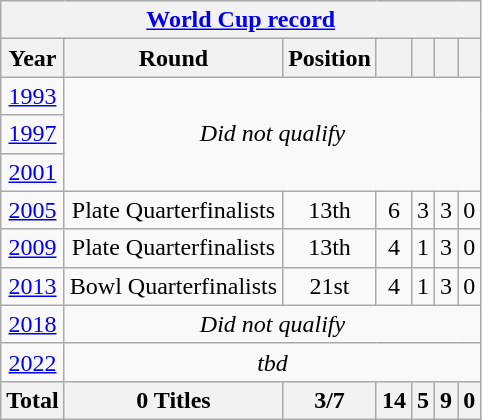<table class="wikitable" style="text-align: center;">
<tr>
<th colspan=10><a href='#'>World Cup record</a></th>
</tr>
<tr>
<th>Year</th>
<th>Round</th>
<th>Position</th>
<th></th>
<th></th>
<th></th>
<th></th>
</tr>
<tr>
<td> <a href='#'>1993</a></td>
<td colspan=6 rowspan=3><em>Did not qualify</em></td>
</tr>
<tr>
<td> <a href='#'>1997</a></td>
</tr>
<tr>
<td> <a href='#'>2001</a></td>
</tr>
<tr>
<td> <a href='#'>2005</a></td>
<td>Plate Quarterfinalists</td>
<td>13th</td>
<td>6</td>
<td>3</td>
<td>3</td>
<td>0</td>
</tr>
<tr>
<td> <a href='#'>2009</a></td>
<td>Plate Quarterfinalists</td>
<td>13th</td>
<td>4</td>
<td>1</td>
<td>3</td>
<td>0</td>
</tr>
<tr>
<td> <a href='#'>2013</a></td>
<td>Bowl Quarterfinalists</td>
<td>21st</td>
<td>4</td>
<td>1</td>
<td>3</td>
<td>0</td>
</tr>
<tr>
<td> <a href='#'>2018</a></td>
<td colspan=6><em>Did not qualify</em></td>
</tr>
<tr>
<td> <a href='#'>2022</a></td>
<td colspan=6><em>tbd</em></td>
</tr>
<tr>
<th>Total</th>
<th>0 Titles</th>
<th>3/7</th>
<th>14</th>
<th>5</th>
<th>9</th>
<th>0</th>
</tr>
</table>
